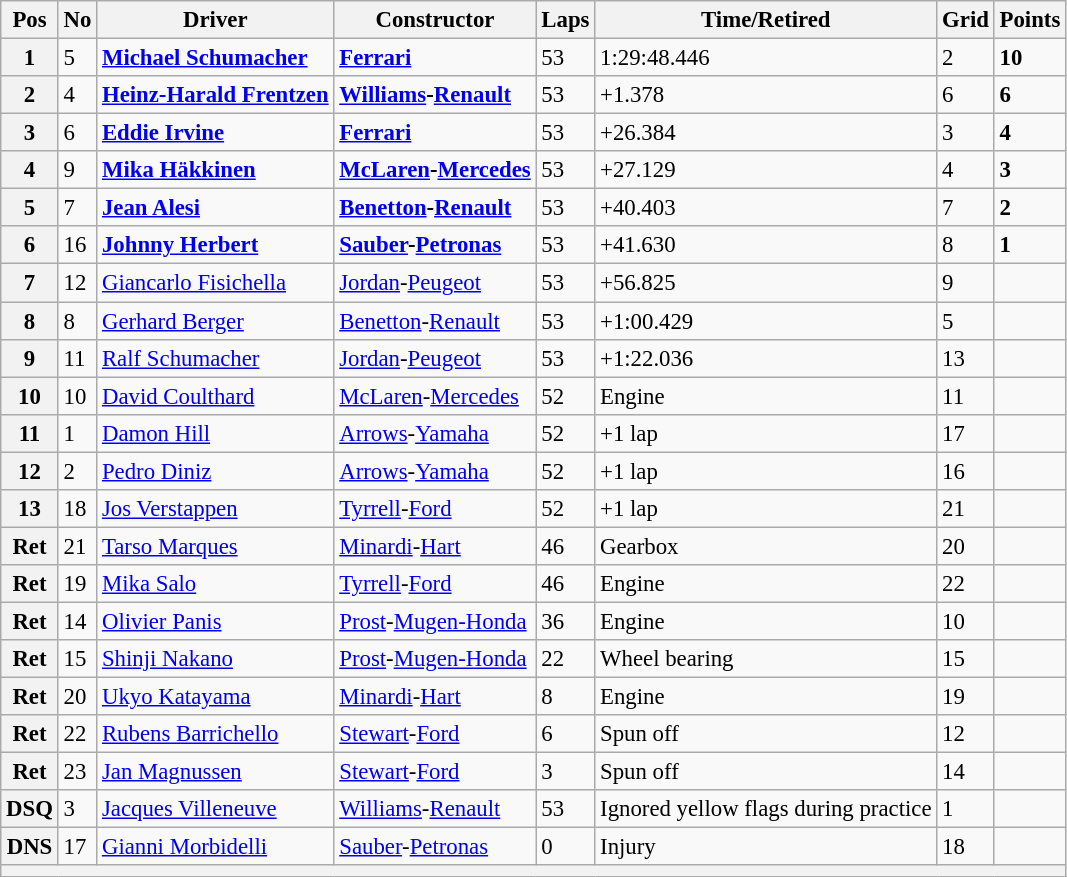<table class="wikitable" style="font-size: 95%;">
<tr>
<th>Pos</th>
<th>No</th>
<th>Driver</th>
<th>Constructor</th>
<th>Laps</th>
<th>Time/Retired</th>
<th>Grid</th>
<th>Points</th>
</tr>
<tr>
<th>1</th>
<td>5</td>
<td> <strong><a href='#'>Michael Schumacher</a></strong></td>
<td><strong><a href='#'>Ferrari</a></strong></td>
<td>53</td>
<td>1:29:48.446</td>
<td>2</td>
<td><strong>10</strong></td>
</tr>
<tr>
<th>2</th>
<td>4</td>
<td> <strong><a href='#'>Heinz-Harald Frentzen</a></strong></td>
<td><strong><a href='#'>Williams</a>-<a href='#'>Renault</a></strong></td>
<td>53</td>
<td>+1.378</td>
<td>6</td>
<td><strong>6</strong></td>
</tr>
<tr>
<th>3</th>
<td>6</td>
<td> <strong><a href='#'>Eddie Irvine</a></strong></td>
<td><strong><a href='#'>Ferrari</a></strong></td>
<td>53</td>
<td>+26.384</td>
<td>3</td>
<td><strong>4</strong></td>
</tr>
<tr>
<th>4</th>
<td>9</td>
<td> <strong><a href='#'>Mika Häkkinen</a></strong></td>
<td><strong><a href='#'>McLaren</a>-<a href='#'>Mercedes</a></strong></td>
<td>53</td>
<td>+27.129</td>
<td>4</td>
<td><strong>3</strong></td>
</tr>
<tr>
<th>5</th>
<td>7</td>
<td> <strong><a href='#'>Jean Alesi</a></strong></td>
<td><strong><a href='#'>Benetton</a>-<a href='#'>Renault</a></strong></td>
<td>53</td>
<td>+40.403</td>
<td>7</td>
<td><strong>2</strong></td>
</tr>
<tr>
<th>6</th>
<td>16</td>
<td> <strong><a href='#'>Johnny Herbert</a></strong></td>
<td><strong><a href='#'>Sauber</a>-<a href='#'>Petronas</a></strong></td>
<td>53</td>
<td>+41.630</td>
<td>8</td>
<td><strong>1</strong></td>
</tr>
<tr>
<th>7</th>
<td>12</td>
<td> <a href='#'>Giancarlo Fisichella</a></td>
<td><a href='#'>Jordan</a>-<a href='#'>Peugeot</a></td>
<td>53</td>
<td>+56.825</td>
<td>9</td>
<td> </td>
</tr>
<tr>
<th>8</th>
<td>8</td>
<td> <a href='#'>Gerhard Berger</a></td>
<td><a href='#'>Benetton</a>-<a href='#'>Renault</a></td>
<td>53</td>
<td>+1:00.429</td>
<td>5</td>
<td> </td>
</tr>
<tr>
<th>9</th>
<td>11</td>
<td> <a href='#'>Ralf Schumacher</a></td>
<td><a href='#'>Jordan</a>-<a href='#'>Peugeot</a></td>
<td>53</td>
<td>+1:22.036</td>
<td>13</td>
<td> </td>
</tr>
<tr>
<th>10</th>
<td>10</td>
<td> <a href='#'>David Coulthard</a></td>
<td><a href='#'>McLaren</a>-<a href='#'>Mercedes</a></td>
<td>52</td>
<td>Engine</td>
<td>11</td>
<td> </td>
</tr>
<tr>
<th>11</th>
<td>1</td>
<td> <a href='#'>Damon Hill</a></td>
<td><a href='#'>Arrows</a>-<a href='#'>Yamaha</a></td>
<td>52</td>
<td>+1 lap</td>
<td>17</td>
<td> </td>
</tr>
<tr>
<th>12</th>
<td>2</td>
<td> <a href='#'>Pedro Diniz</a></td>
<td><a href='#'>Arrows</a>-<a href='#'>Yamaha</a></td>
<td>52</td>
<td>+1 lap</td>
<td>16</td>
<td> </td>
</tr>
<tr>
<th>13</th>
<td>18</td>
<td> <a href='#'>Jos Verstappen</a></td>
<td><a href='#'>Tyrrell</a>-<a href='#'>Ford</a></td>
<td>52</td>
<td>+1 lap</td>
<td>21</td>
<td> </td>
</tr>
<tr>
<th>Ret</th>
<td>21</td>
<td> <a href='#'>Tarso Marques</a></td>
<td><a href='#'>Minardi</a>-<a href='#'>Hart</a></td>
<td>46</td>
<td>Gearbox</td>
<td>20</td>
<td> </td>
</tr>
<tr>
<th>Ret</th>
<td>19</td>
<td> <a href='#'>Mika Salo</a></td>
<td><a href='#'>Tyrrell</a>-<a href='#'>Ford</a></td>
<td>46</td>
<td>Engine</td>
<td>22</td>
<td> </td>
</tr>
<tr>
<th>Ret</th>
<td>14</td>
<td> <a href='#'>Olivier Panis</a></td>
<td><a href='#'>Prost</a>-<a href='#'>Mugen-Honda</a></td>
<td>36</td>
<td>Engine</td>
<td>10</td>
<td> </td>
</tr>
<tr>
<th>Ret</th>
<td>15</td>
<td> <a href='#'>Shinji Nakano</a></td>
<td><a href='#'>Prost</a>-<a href='#'>Mugen-Honda</a></td>
<td>22</td>
<td>Wheel bearing</td>
<td>15</td>
<td> </td>
</tr>
<tr>
<th>Ret</th>
<td>20</td>
<td> <a href='#'>Ukyo Katayama</a></td>
<td><a href='#'>Minardi</a>-<a href='#'>Hart</a></td>
<td>8</td>
<td>Engine</td>
<td>19</td>
<td> </td>
</tr>
<tr>
<th>Ret</th>
<td>22</td>
<td> <a href='#'>Rubens Barrichello</a></td>
<td><a href='#'>Stewart</a>-<a href='#'>Ford</a></td>
<td>6</td>
<td>Spun off</td>
<td>12</td>
<td> </td>
</tr>
<tr>
<th>Ret</th>
<td>23</td>
<td> <a href='#'>Jan Magnussen</a></td>
<td><a href='#'>Stewart</a>-<a href='#'>Ford</a></td>
<td>3</td>
<td>Spun off</td>
<td>14</td>
<td> </td>
</tr>
<tr>
<th>DSQ</th>
<td>3</td>
<td> <a href='#'>Jacques Villeneuve</a></td>
<td><a href='#'>Williams</a>-<a href='#'>Renault</a></td>
<td>53</td>
<td>Ignored yellow flags during practice</td>
<td>1</td>
<td> </td>
</tr>
<tr>
<th>DNS</th>
<td>17</td>
<td> <a href='#'>Gianni Morbidelli</a></td>
<td><a href='#'>Sauber</a>-<a href='#'>Petronas</a></td>
<td>0</td>
<td>Injury</td>
<td>18</td>
<td> </td>
</tr>
<tr>
<th colspan="8"></th>
</tr>
</table>
